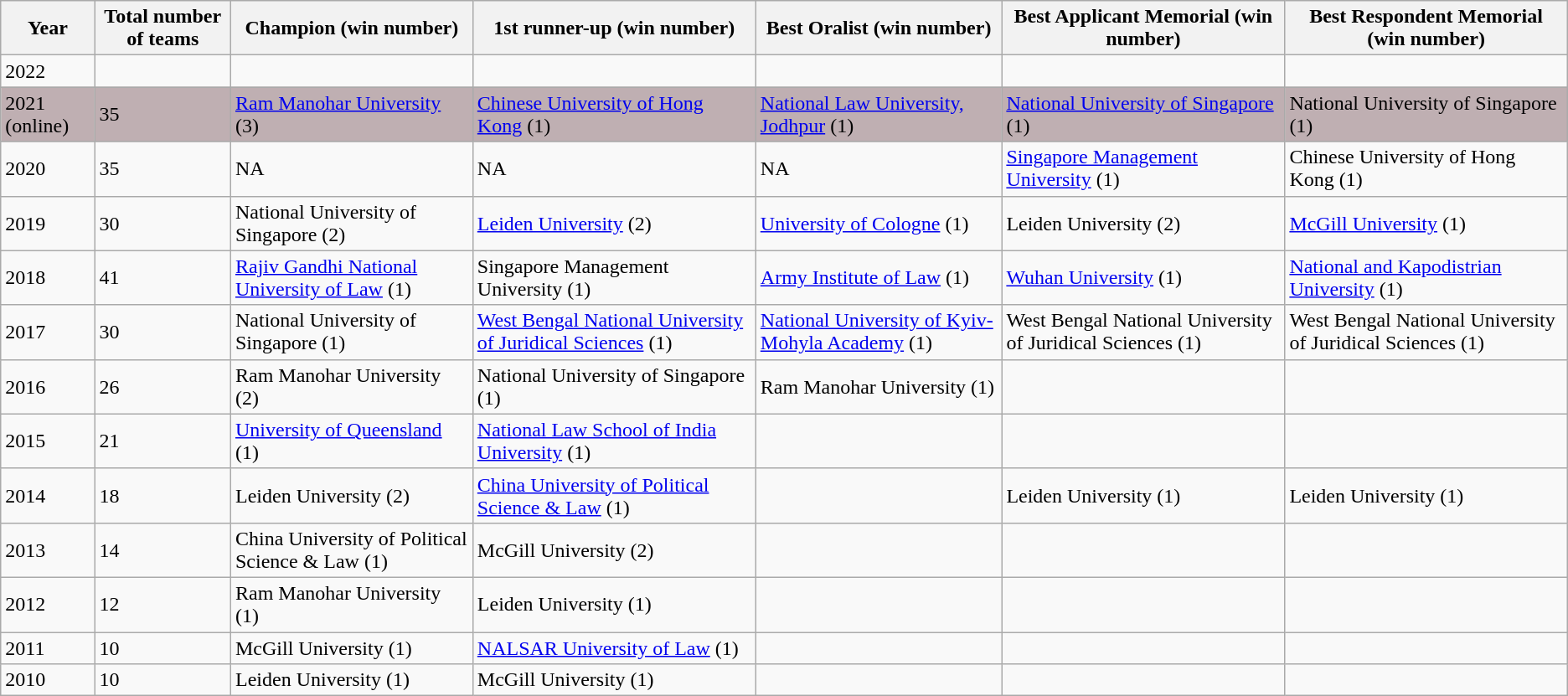<table class="wikitable">
<tr>
<th>Year</th>
<th>Total number of teams</th>
<th>Champion (win number)</th>
<th>1st runner-up (win number)</th>
<th>Best Oralist (win number)</th>
<th>Best Applicant Memorial (win number)</th>
<th>Best Respondent Memorial (win number)</th>
</tr>
<tr>
<td>2022</td>
<td></td>
<td></td>
<td></td>
<td></td>
<td></td>
<td></td>
</tr>
<tr bgcolor=#BFAFB2>
<td>2021 (online)</td>
<td>35</td>
<td><a href='#'>Ram Manohar University</a> (3)</td>
<td><a href='#'>Chinese University of Hong Kong</a> (1)</td>
<td><a href='#'>National Law University, Jodhpur</a> (1)</td>
<td><a href='#'>National University of Singapore</a> (1)</td>
<td>National University of Singapore (1)</td>
</tr>
<tr>
<td>2020</td>
<td>35</td>
<td>NA</td>
<td>NA</td>
<td>NA</td>
<td><a href='#'>Singapore Management University</a> (1)</td>
<td>Chinese University of Hong Kong (1)</td>
</tr>
<tr>
<td>2019</td>
<td>30</td>
<td>National University of Singapore (2)</td>
<td><a href='#'>Leiden University</a> (2)</td>
<td><a href='#'>University of Cologne</a> (1)</td>
<td>Leiden University (2)</td>
<td><a href='#'>McGill University</a> (1)</td>
</tr>
<tr>
<td>2018</td>
<td>41</td>
<td><a href='#'>Rajiv Gandhi National University of Law</a> (1)</td>
<td>Singapore Management University (1)</td>
<td><a href='#'>Army Institute of Law</a> (1)</td>
<td><a href='#'>Wuhan University</a> (1)</td>
<td><a href='#'>National and Kapodistrian University</a> (1)</td>
</tr>
<tr>
<td>2017</td>
<td>30</td>
<td>National University of Singapore (1)</td>
<td><a href='#'>West Bengal National University of Juridical Sciences</a> (1)</td>
<td><a href='#'>National University of Kyiv-Mohyla Academy</a> (1)</td>
<td>West Bengal National University of Juridical Sciences (1)</td>
<td>West Bengal National University of Juridical Sciences (1)</td>
</tr>
<tr>
<td>2016</td>
<td>26</td>
<td>Ram Manohar University (2)</td>
<td>National University of Singapore (1)</td>
<td>Ram Manohar University (1)</td>
<td></td>
<td></td>
</tr>
<tr>
<td>2015</td>
<td>21</td>
<td><a href='#'>University of Queensland</a> (1)</td>
<td><a href='#'>National Law School of India University</a> (1)</td>
<td></td>
<td></td>
<td></td>
</tr>
<tr>
<td>2014</td>
<td>18</td>
<td>Leiden University (2)</td>
<td><a href='#'>China University of Political Science & Law</a> (1)</td>
<td></td>
<td>Leiden University (1)</td>
<td>Leiden University (1)</td>
</tr>
<tr>
<td>2013</td>
<td>14</td>
<td>China University of Political Science & Law (1)</td>
<td>McGill University (2)</td>
<td></td>
<td></td>
<td></td>
</tr>
<tr>
<td>2012</td>
<td>12</td>
<td>Ram Manohar University (1)</td>
<td>Leiden University (1)</td>
<td></td>
<td></td>
<td></td>
</tr>
<tr>
<td>2011</td>
<td>10</td>
<td>McGill University (1)</td>
<td><a href='#'>NALSAR University of Law</a> (1)</td>
<td></td>
<td></td>
<td></td>
</tr>
<tr>
<td>2010</td>
<td>10</td>
<td>Leiden University (1)</td>
<td>McGill University (1)</td>
<td></td>
<td></td>
<td></td>
</tr>
</table>
